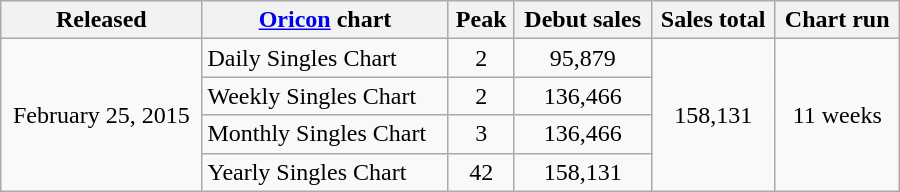<table class="wikitable" style="width:600px;">
<tr>
<th style="text-align:center;">Released</th>
<th style="text-align:center;"><a href='#'>Oricon</a> chart</th>
<th style="text-align:center;">Peak</th>
<th style="text-align:center;">Debut sales</th>
<th style="text-align:center;">Sales total</th>
<th style="text-align:center;">Chart run</th>
</tr>
<tr>
<td style="text-align:center;" rowspan="4">February 25, 2015</td>
<td align="left">Daily Singles Chart</td>
<td style="text-align:center;">2</td>
<td style="text-align:center;">95,879</td>
<td style="text-align:center;" rowspan="4">158,131</td>
<td style="text-align:center;" rowspan="4">11 weeks</td>
</tr>
<tr>
<td align="left">Weekly Singles Chart</td>
<td style="text-align:center;">2</td>
<td style="text-align:center;">136,466</td>
</tr>
<tr>
<td align="left">Monthly Singles Chart</td>
<td style="text-align:center;">3</td>
<td style="text-align:center;">136,466</td>
</tr>
<tr>
<td align="left">Yearly Singles Chart</td>
<td style="text-align:center;">42</td>
<td style="text-align:center;">158,131</td>
</tr>
</table>
